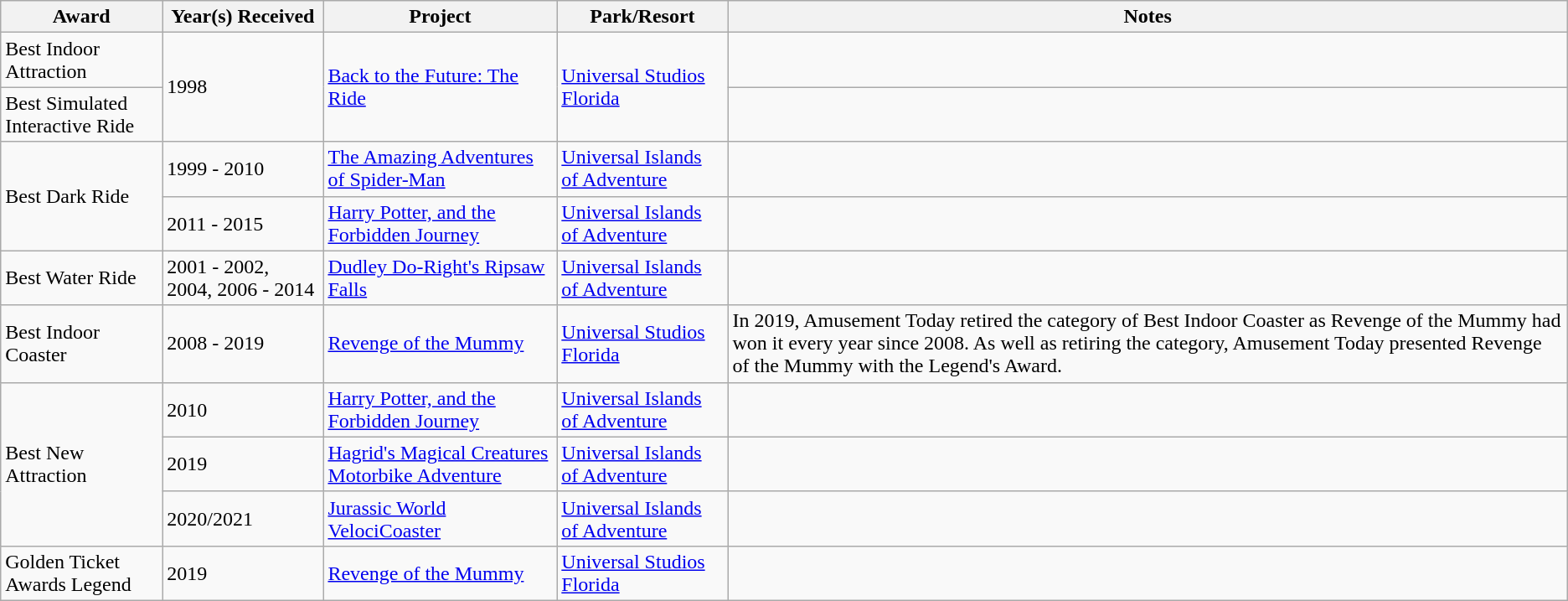<table class="wikitable">
<tr>
<th>Award</th>
<th>Year(s) Received</th>
<th>Project</th>
<th>Park/Resort</th>
<th>Notes</th>
</tr>
<tr>
<td>Best Indoor Attraction</td>
<td rowspan="2">1998</td>
<td rowspan="2"><a href='#'>Back to the Future: The Ride</a></td>
<td rowspan="2"><a href='#'>Universal Studios Florida</a></td>
<td></td>
</tr>
<tr>
<td>Best Simulated Interactive Ride</td>
<td></td>
</tr>
<tr>
<td rowspan="2">Best Dark Ride</td>
<td>1999 - 2010</td>
<td><a href='#'>The Amazing Adventures of Spider-Man</a></td>
<td><a href='#'>Universal Islands of Adventure</a></td>
<td></td>
</tr>
<tr>
<td>2011 - 2015</td>
<td><a href='#'>Harry Potter, and the Forbidden Journey</a></td>
<td><a href='#'>Universal Islands of Adventure</a></td>
<td></td>
</tr>
<tr>
<td>Best Water Ride</td>
<td>2001 - 2002, 2004, 2006 - 2014</td>
<td><a href='#'>Dudley Do-Right's Ripsaw Falls</a></td>
<td><a href='#'>Universal Islands of Adventure</a></td>
<td></td>
</tr>
<tr>
<td>Best Indoor Coaster</td>
<td>2008 - 2019</td>
<td><a href='#'>Revenge of the Mummy</a></td>
<td><a href='#'>Universal Studios Florida</a></td>
<td>In 2019, Amusement Today retired the category of Best Indoor Coaster as Revenge of the Mummy had won it every year since 2008. As well as retiring the category, Amusement Today presented Revenge of the Mummy with the Legend's Award.</td>
</tr>
<tr>
<td rowspan="3">Best New Attraction</td>
<td>2010</td>
<td><a href='#'>Harry Potter, and the Forbidden Journey</a></td>
<td><a href='#'>Universal Islands of Adventure</a></td>
<td></td>
</tr>
<tr>
<td>2019</td>
<td><a href='#'>Hagrid's Magical Creatures Motorbike Adventure</a></td>
<td><a href='#'>Universal Islands of Adventure</a></td>
<td></td>
</tr>
<tr>
<td>2020/2021</td>
<td><a href='#'>Jurassic World VelociCoaster</a></td>
<td><a href='#'>Universal Islands of Adventure</a></td>
<td></td>
</tr>
<tr>
<td>Golden Ticket Awards Legend</td>
<td>2019</td>
<td><a href='#'>Revenge of the Mummy</a></td>
<td><a href='#'>Universal Studios Florida</a></td>
<td></td>
</tr>
</table>
